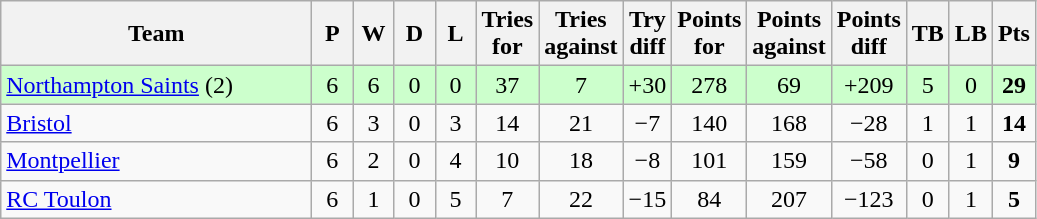<table class="wikitable" style="text-align: center;">
<tr>
<th width="200">Team</th>
<th width="20">P</th>
<th width="20">W</th>
<th width="20">D</th>
<th width="20">L</th>
<th width="20">Tries for</th>
<th width="20">Tries against</th>
<th width="20">Try diff</th>
<th width="20">Points for</th>
<th width="20">Points against</th>
<th width="25">Points diff</th>
<th width="20">TB</th>
<th width="20">LB</th>
<th width="20">Pts</th>
</tr>
<tr bgcolor="#ccffcc">
<td align=left> <a href='#'>Northampton Saints</a> (2)</td>
<td>6</td>
<td>6</td>
<td>0</td>
<td>0</td>
<td>37</td>
<td>7</td>
<td>+30</td>
<td>278</td>
<td>69</td>
<td>+209</td>
<td>5</td>
<td>0</td>
<td><strong>29</strong></td>
</tr>
<tr>
<td align=left> <a href='#'>Bristol</a></td>
<td>6</td>
<td>3</td>
<td>0</td>
<td>3</td>
<td>14</td>
<td>21</td>
<td>−7</td>
<td>140</td>
<td>168</td>
<td>−28</td>
<td>1</td>
<td>1</td>
<td><strong>14</strong></td>
</tr>
<tr>
<td align=left> <a href='#'>Montpellier</a></td>
<td>6</td>
<td>2</td>
<td>0</td>
<td>4</td>
<td>10</td>
<td>18</td>
<td>−8</td>
<td>101</td>
<td>159</td>
<td>−58</td>
<td>0</td>
<td>1</td>
<td><strong>9</strong></td>
</tr>
<tr>
<td align=left> <a href='#'>RC Toulon</a></td>
<td>6</td>
<td>1</td>
<td>0</td>
<td>5</td>
<td>7</td>
<td>22</td>
<td>−15</td>
<td>84</td>
<td>207</td>
<td>−123</td>
<td>0</td>
<td>1</td>
<td><strong>5</strong></td>
</tr>
</table>
